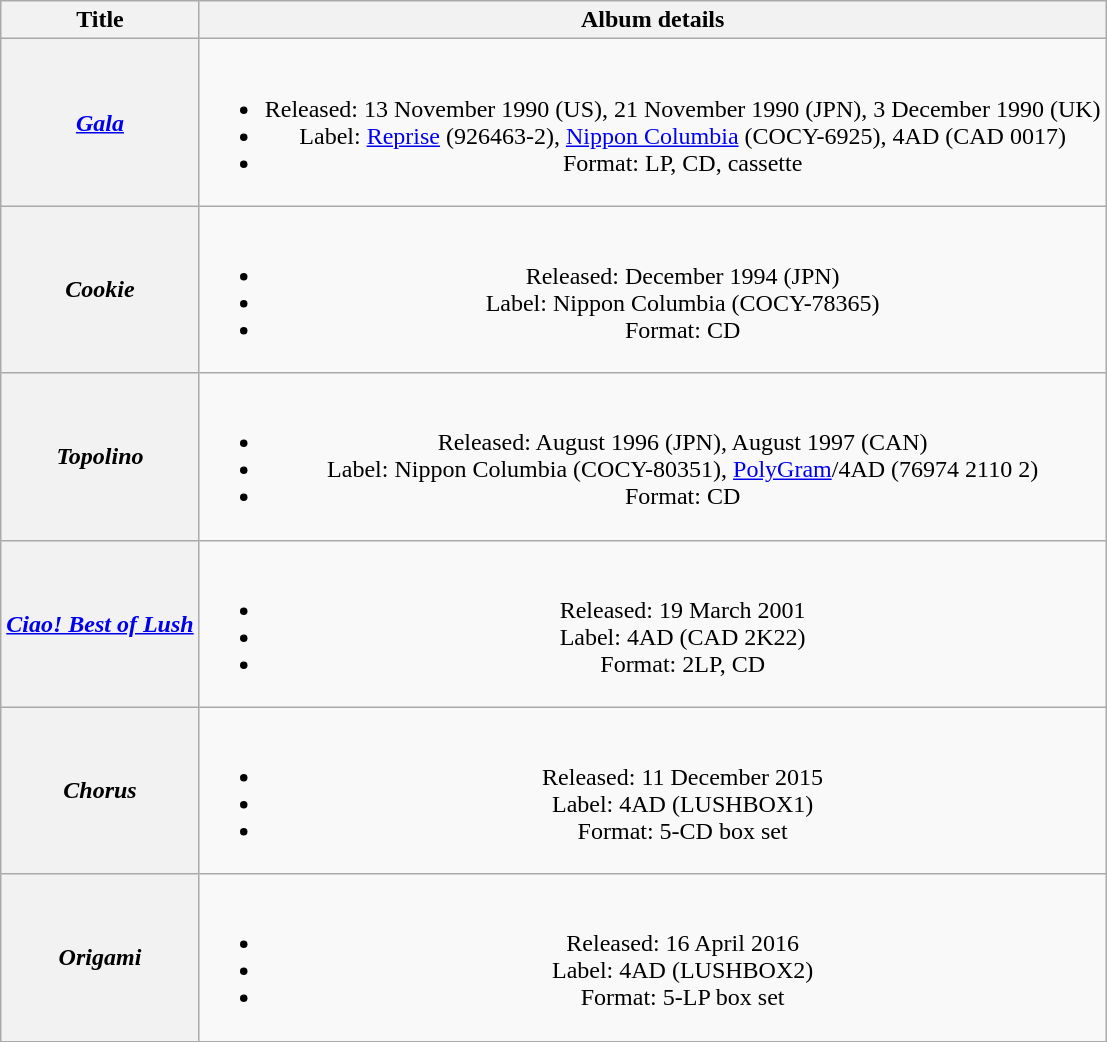<table class="wikitable plainrowheaders" style="text-align:center;">
<tr>
<th>Title</th>
<th>Album details</th>
</tr>
<tr>
<th scope="row"><em><a href='#'>Gala</a></em></th>
<td><br><ul><li>Released: 13 November 1990 (US), 21 November 1990 (JPN), 3 December 1990 (UK)</li><li>Label: <a href='#'>Reprise</a> (926463-2), <a href='#'>Nippon Columbia</a> (COCY-6925), 4AD (CAD 0017)</li><li>Format: LP, CD, cassette</li></ul></td>
</tr>
<tr>
<th scope="row"><em>Cookie</em></th>
<td><br><ul><li>Released: December 1994 (JPN)</li><li>Label: Nippon Columbia (COCY-78365)</li><li>Format: CD</li></ul></td>
</tr>
<tr>
<th scope="row"><em>Topolino</em></th>
<td><br><ul><li>Released: August 1996 (JPN), August 1997 (CAN)</li><li>Label: Nippon Columbia (COCY-80351), <a href='#'>PolyGram</a>/4AD (76974 2110 2)</li><li>Format: CD</li></ul></td>
</tr>
<tr>
<th scope="row"><em><a href='#'>Ciao! Best of Lush</a></em></th>
<td><br><ul><li>Released: 19 March 2001</li><li>Label: 4AD (CAD 2K22)</li><li>Format: 2LP, CD</li></ul></td>
</tr>
<tr>
<th scope="row"><em>Chorus</em></th>
<td><br><ul><li>Released: 11 December 2015</li><li>Label: 4AD (LUSHBOX1)</li><li>Format: 5-CD box set</li></ul></td>
</tr>
<tr>
<th scope="row"><em>Origami</em></th>
<td><br><ul><li>Released: 16 April 2016</li><li>Label: 4AD (LUSHBOX2)</li><li>Format: 5-LP box set</li></ul></td>
</tr>
</table>
